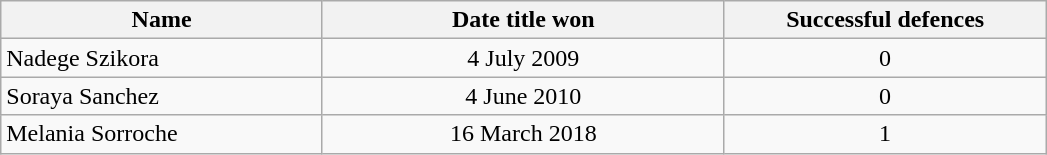<table class="wikitable" style="text-align:center">
<tr>
<th style="width:20%;">Name</th>
<th style="width:25%;">Date title won</th>
<th style="width:20%;">Successful defences</th>
</tr>
<tr>
<td align=left> Nadege Szikora</td>
<td>4 July 2009</td>
<td>0</td>
</tr>
<tr>
<td align=left> Soraya Sanchez</td>
<td>4 June 2010</td>
<td>0</td>
</tr>
<tr>
<td align=left> Melania Sorroche</td>
<td>16 March 2018</td>
<td>1</td>
</tr>
</table>
